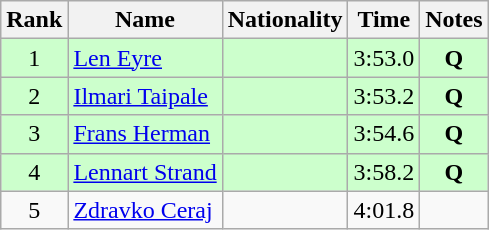<table class="wikitable sortable" style="text-align:center">
<tr>
<th>Rank</th>
<th>Name</th>
<th>Nationality</th>
<th>Time</th>
<th>Notes</th>
</tr>
<tr bgcolor=ccffcc>
<td>1</td>
<td align=left><a href='#'>Len Eyre</a></td>
<td align=left></td>
<td>3:53.0</td>
<td><strong>Q</strong></td>
</tr>
<tr bgcolor=ccffcc>
<td>2</td>
<td align=left><a href='#'>Ilmari Taipale</a></td>
<td align=left></td>
<td>3:53.2</td>
<td><strong>Q</strong></td>
</tr>
<tr bgcolor=ccffcc>
<td>3</td>
<td align=left><a href='#'>Frans Herman</a></td>
<td align=left></td>
<td>3:54.6</td>
<td><strong>Q</strong></td>
</tr>
<tr bgcolor=ccffcc>
<td>4</td>
<td align=left><a href='#'>Lennart Strand</a></td>
<td align=left></td>
<td>3:58.2</td>
<td><strong>Q</strong></td>
</tr>
<tr>
<td>5</td>
<td align=left><a href='#'>Zdravko Ceraj</a></td>
<td align=left></td>
<td>4:01.8</td>
<td></td>
</tr>
</table>
